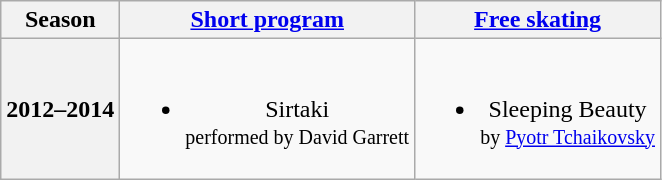<table class=wikitable style=text-align:center>
<tr>
<th>Season</th>
<th><a href='#'>Short program</a></th>
<th><a href='#'>Free skating</a></th>
</tr>
<tr>
<th>2012–2014 <br> </th>
<td><br><ul><li>Sirtaki <br><small> performed by David Garrett </small></li></ul></td>
<td><br><ul><li>Sleeping Beauty <br><small> by <a href='#'>Pyotr Tchaikovsky</a> </small></li></ul></td>
</tr>
</table>
